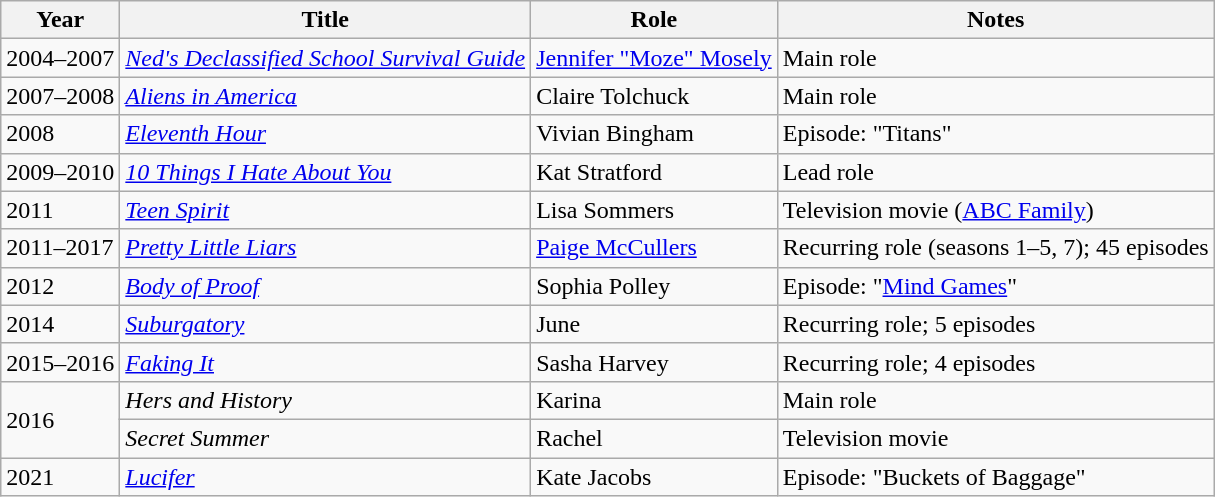<table class="wikitable sortable">
<tr>
<th>Year</th>
<th>Title</th>
<th>Role</th>
<th class="unsortable">Notes</th>
</tr>
<tr>
<td>2004–2007</td>
<td><em><a href='#'>Ned's Declassified School Survival Guide</a></em></td>
<td><a href='#'>Jennifer "Moze" Mosely</a></td>
<td>Main role</td>
</tr>
<tr>
<td>2007–2008</td>
<td><em><a href='#'>Aliens in America</a></em></td>
<td>Claire Tolchuck</td>
<td>Main role</td>
</tr>
<tr>
<td>2008</td>
<td><em><a href='#'>Eleventh Hour</a></em></td>
<td>Vivian Bingham</td>
<td>Episode: "Titans"</td>
</tr>
<tr>
<td>2009–2010</td>
<td><em><a href='#'>10 Things I Hate About You</a></em></td>
<td>Kat Stratford</td>
<td>Lead role</td>
</tr>
<tr>
<td>2011</td>
<td><em><a href='#'>Teen Spirit</a></em></td>
<td>Lisa Sommers</td>
<td>Television movie (<a href='#'>ABC Family</a>)</td>
</tr>
<tr>
<td>2011–2017</td>
<td><em><a href='#'>Pretty Little Liars</a></em></td>
<td><a href='#'>Paige McCullers</a></td>
<td>Recurring role (seasons 1–5, 7); 45 episodes</td>
</tr>
<tr>
<td>2012</td>
<td><em><a href='#'>Body of Proof</a></em></td>
<td>Sophia Polley</td>
<td>Episode: "<a href='#'>Mind Games</a>"</td>
</tr>
<tr>
<td>2014</td>
<td><em><a href='#'>Suburgatory</a></em></td>
<td>June</td>
<td>Recurring role; 5 episodes</td>
</tr>
<tr>
<td>2015–2016</td>
<td><em><a href='#'>Faking It</a></em></td>
<td>Sasha Harvey</td>
<td>Recurring role; 4 episodes</td>
</tr>
<tr>
<td rowspan="2">2016</td>
<td><em>Hers and History</em></td>
<td>Karina</td>
<td>Main role</td>
</tr>
<tr>
<td><em>Secret Summer</em></td>
<td>Rachel</td>
<td>Television movie</td>
</tr>
<tr>
<td>2021</td>
<td><em><a href='#'>Lucifer</a></em></td>
<td>Kate Jacobs</td>
<td>Episode: "Buckets of Baggage"</td>
</tr>
</table>
